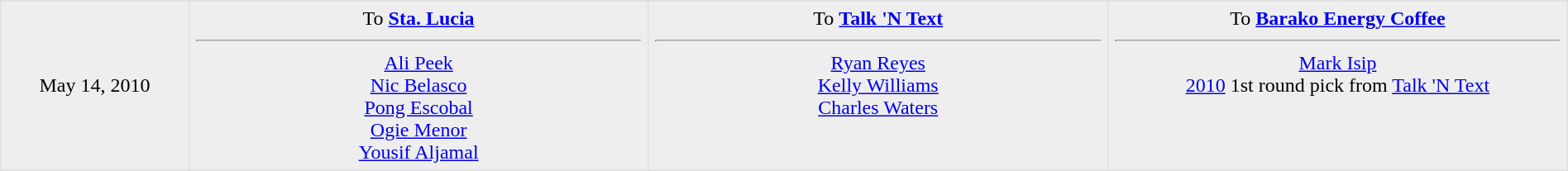<table border=1 style="border-collapse:collapse; text-align: center; width: 100%" bordercolor="#DFDFDF"  cellpadding="5">
<tr>
</tr>
<tr bgcolor="eeeeee">
<td style="width:12%">May 14, 2010<br> </td>
<td style="width:29.3%" valign="top">To <strong><a href='#'>Sta. Lucia</a></strong><hr><a href='#'>Ali Peek</a><br><a href='#'>Nic Belasco</a><br><a href='#'>Pong Escobal</a><br><a href='#'>Ogie Menor</a><br><a href='#'>Yousif Aljamal</a></td>
<td style="width:29.3%" valign="top">To <strong><a href='#'>Talk 'N Text</a></strong><hr><a href='#'>Ryan Reyes</a><br><a href='#'>Kelly Williams</a><br><a href='#'>Charles Waters</a></td>
<td style="width:29.3%" valign="top">To <strong><a href='#'>Barako Energy Coffee</a></strong><hr><a href='#'>Mark Isip</a><br><a href='#'>2010</a> 1st round pick from <a href='#'>Talk 'N Text</a></td>
</tr>
<tr>
</tr>
</table>
